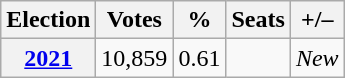<table class="wikitable" style="text-align: right;">
<tr>
<th>Election</th>
<th>Votes</th>
<th>%</th>
<th>Seats</th>
<th>+/–</th>
</tr>
<tr>
<th><a href='#'>2021</a></th>
<td>10,859</td>
<td>0.61</td>
<td></td>
<td><em>New</em></td>
</tr>
</table>
